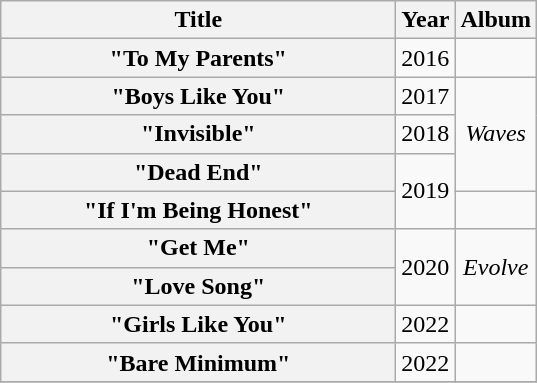<table class="wikitable plainrowheaders" style="text-align:center;">
<tr>
<th scope="col" style="width:16em;">Title</th>
<th scope="col">Year</th>
<th scope="col">Album</th>
</tr>
<tr>
<th scope="row">"To My Parents"</th>
<td>2016</td>
<td></td>
</tr>
<tr>
<th scope="row">"Boys Like You"</th>
<td>2017</td>
<td rowspan="3"><em>Waves</em></td>
</tr>
<tr>
<th scope="row">"Invisible"</th>
<td>2018</td>
</tr>
<tr>
<th scope="row">"Dead End"</th>
<td rowspan="2">2019</td>
</tr>
<tr>
<th scope="row">"If I'm Being Honest"</th>
<td></td>
</tr>
<tr>
<th scope="row">"Get Me"</th>
<td rowspan="2">2020</td>
<td rowspan="2"><em>Evolve</em></td>
</tr>
<tr>
<th scope="row">"Love Song"</th>
</tr>
<tr>
<th scope="row">"Girls Like You"</th>
<td>2022</td>
<td></td>
</tr>
<tr>
<th scope="row">"Bare Minimum"</th>
<td>2022</td>
<td></td>
</tr>
<tr>
</tr>
</table>
